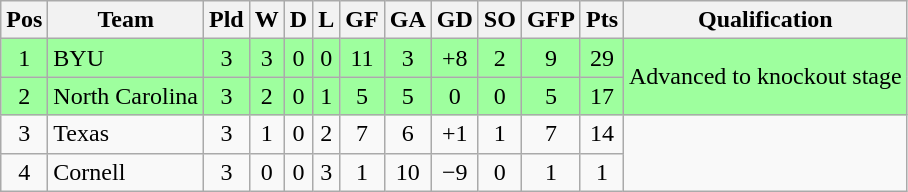<table class="wikitable" style="text-align:center">
<tr>
<th>Pos</th>
<th>Team</th>
<th>Pld</th>
<th>W</th>
<th>D</th>
<th>L</th>
<th>GF</th>
<th>GA</th>
<th>GD</th>
<th>SO</th>
<th>GFP</th>
<th>Pts</th>
<th>Qualification</th>
</tr>
<tr bgcolor="#9eff9e">
<td>1</td>
<td style="text-align:left">BYU</td>
<td>3</td>
<td>3</td>
<td>0</td>
<td>0</td>
<td>11</td>
<td>3</td>
<td>+8</td>
<td>2</td>
<td>9</td>
<td>29</td>
<td rowspan="2">Advanced to knockout stage</td>
</tr>
<tr bgcolor="#9eff9e">
<td>2</td>
<td style="text-align:left">North Carolina</td>
<td>3</td>
<td>2</td>
<td>0</td>
<td>1</td>
<td>5</td>
<td>5</td>
<td>0</td>
<td>0</td>
<td>5</td>
<td>17</td>
</tr>
<tr>
<td>3</td>
<td style="text-align:left">Texas</td>
<td>3</td>
<td>1</td>
<td>0</td>
<td>2</td>
<td>7</td>
<td>6</td>
<td>+1</td>
<td>1</td>
<td>7</td>
<td>14</td>
<td rowspan="2"></td>
</tr>
<tr>
<td>4</td>
<td style="text-align:left">Cornell</td>
<td>3</td>
<td>0</td>
<td>0</td>
<td>3</td>
<td>1</td>
<td>10</td>
<td>−9</td>
<td>0</td>
<td>1</td>
<td>1</td>
</tr>
</table>
